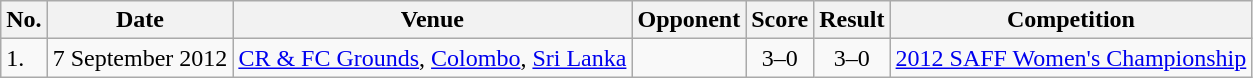<table class="wikitable">
<tr>
<th>No.</th>
<th>Date</th>
<th>Venue</th>
<th>Opponent</th>
<th>Score</th>
<th>Result</th>
<th>Competition</th>
</tr>
<tr>
<td>1.</td>
<td>7 September 2012</td>
<td><a href='#'>CR & FC Grounds</a>, <a href='#'>Colombo</a>, <a href='#'>Sri Lanka</a></td>
<td></td>
<td align=center>3–0</td>
<td align=center>3–0</td>
<td><a href='#'>2012 SAFF Women's Championship</a></td>
</tr>
</table>
